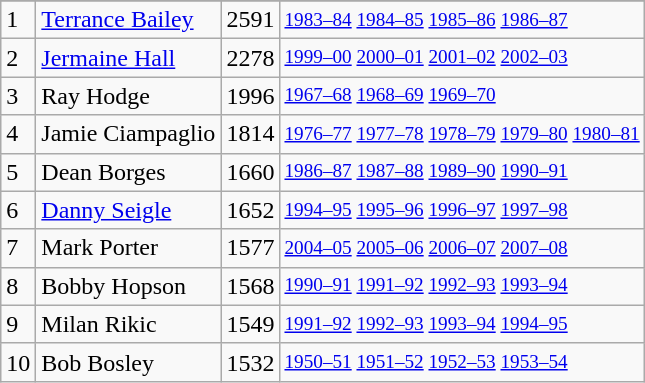<table class="wikitable">
<tr>
</tr>
<tr>
<td>1</td>
<td><a href='#'>Terrance Bailey</a></td>
<td>2591</td>
<td style="font-size:80%;"><a href='#'>1983–84</a> <a href='#'>1984–85</a> <a href='#'>1985–86</a> <a href='#'>1986–87</a></td>
</tr>
<tr>
<td>2</td>
<td><a href='#'>Jermaine Hall</a></td>
<td>2278</td>
<td style="font-size:80%;"><a href='#'>1999–00</a> <a href='#'>2000–01</a> <a href='#'>2001–02</a> <a href='#'>2002–03</a></td>
</tr>
<tr>
<td>3</td>
<td>Ray Hodge</td>
<td>1996</td>
<td style="font-size:80%;"><a href='#'>1967–68</a> <a href='#'>1968–69</a> <a href='#'>1969–70</a></td>
</tr>
<tr>
<td>4</td>
<td>Jamie Ciampaglio</td>
<td>1814</td>
<td style="font-size:80%;"><a href='#'>1976–77</a> <a href='#'>1977–78</a> <a href='#'>1978–79</a> <a href='#'>1979–80</a> <a href='#'>1980–81</a></td>
</tr>
<tr>
<td>5</td>
<td>Dean Borges</td>
<td>1660</td>
<td style="font-size:80%;"><a href='#'>1986–87</a> <a href='#'>1987–88</a> <a href='#'>1989–90</a> <a href='#'>1990–91</a></td>
</tr>
<tr>
<td>6</td>
<td><a href='#'>Danny Seigle</a></td>
<td>1652</td>
<td style="font-size:80%;"><a href='#'>1994–95</a> <a href='#'>1995–96</a> <a href='#'>1996–97</a> <a href='#'>1997–98</a></td>
</tr>
<tr>
<td>7</td>
<td>Mark Porter</td>
<td>1577</td>
<td style="font-size:80%;"><a href='#'>2004–05</a> <a href='#'>2005–06</a> <a href='#'>2006–07</a> <a href='#'>2007–08</a></td>
</tr>
<tr>
<td>8</td>
<td>Bobby Hopson</td>
<td>1568</td>
<td style="font-size:80%;"><a href='#'>1990–91</a> <a href='#'>1991–92</a> <a href='#'>1992–93</a> <a href='#'>1993–94</a></td>
</tr>
<tr>
<td>9</td>
<td>Milan Rikic</td>
<td>1549</td>
<td style="font-size:80%;"><a href='#'>1991–92</a> <a href='#'>1992–93</a> <a href='#'>1993–94</a> <a href='#'>1994–95</a></td>
</tr>
<tr>
<td>10</td>
<td>Bob Bosley</td>
<td>1532</td>
<td style="font-size:80%;"><a href='#'>1950–51</a> <a href='#'>1951–52</a> <a href='#'>1952–53</a> <a href='#'>1953–54</a></td>
</tr>
</table>
